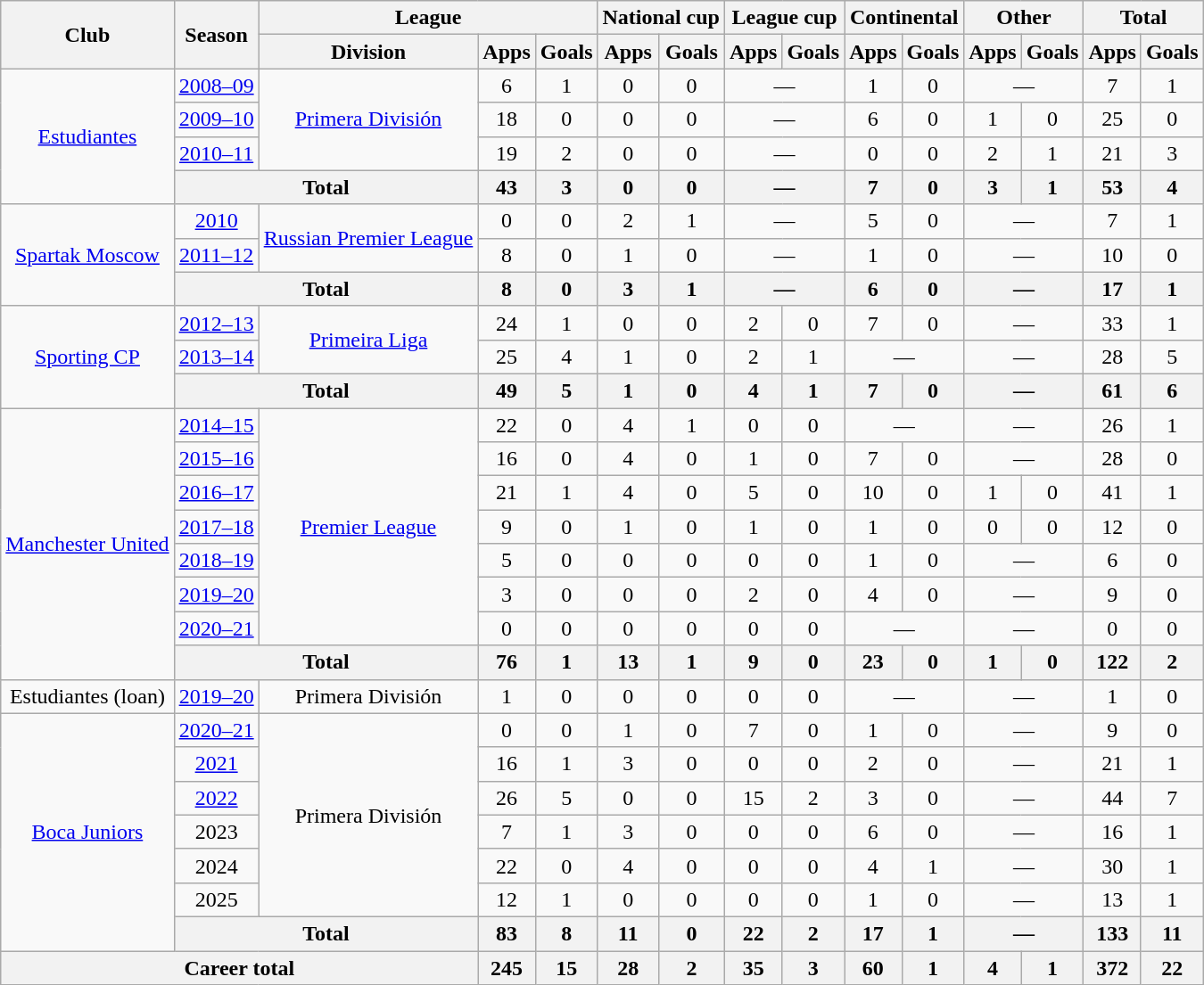<table class=wikitable style="text-align:center">
<tr>
<th rowspan=2>Club</th>
<th rowspan=2>Season</th>
<th colspan=3>League</th>
<th colspan=2>National cup</th>
<th colspan=2>League cup</th>
<th colspan=2>Continental</th>
<th colspan=2>Other</th>
<th colspan=2>Total</th>
</tr>
<tr>
<th>Division</th>
<th>Apps</th>
<th>Goals</th>
<th>Apps</th>
<th>Goals</th>
<th>Apps</th>
<th>Goals</th>
<th>Apps</th>
<th>Goals</th>
<th>Apps</th>
<th>Goals</th>
<th>Apps</th>
<th>Goals</th>
</tr>
<tr>
<td rowspan=4><a href='#'>Estudiantes</a></td>
<td><a href='#'>2008–09</a></td>
<td rowspan=3><a href='#'>Primera División</a></td>
<td>6</td>
<td>1</td>
<td>0</td>
<td>0</td>
<td colspan=2>—</td>
<td>1</td>
<td>0</td>
<td colspan=2>—</td>
<td>7</td>
<td>1</td>
</tr>
<tr>
<td><a href='#'>2009–10</a></td>
<td>18</td>
<td>0</td>
<td>0</td>
<td>0</td>
<td colspan=2>—</td>
<td>6</td>
<td>0</td>
<td>1</td>
<td>0</td>
<td>25</td>
<td>0</td>
</tr>
<tr>
<td><a href='#'>2010–11</a></td>
<td>19</td>
<td>2</td>
<td>0</td>
<td>0</td>
<td colspan=2>—</td>
<td>0</td>
<td>0</td>
<td>2</td>
<td>1</td>
<td>21</td>
<td>3</td>
</tr>
<tr>
<th colspan=2>Total</th>
<th>43</th>
<th>3</th>
<th>0</th>
<th>0</th>
<th colspan=2>—</th>
<th>7</th>
<th>0</th>
<th>3</th>
<th>1</th>
<th>53</th>
<th>4</th>
</tr>
<tr>
<td rowspan=3><a href='#'>Spartak Moscow</a></td>
<td><a href='#'>2010</a></td>
<td rowspan=2><a href='#'>Russian Premier League</a></td>
<td>0</td>
<td>0</td>
<td>2</td>
<td>1</td>
<td colspan=2>—</td>
<td>5</td>
<td>0</td>
<td colspan=2>—</td>
<td>7</td>
<td>1</td>
</tr>
<tr>
<td><a href='#'>2011–12</a></td>
<td>8</td>
<td>0</td>
<td>1</td>
<td>0</td>
<td colspan=2>—</td>
<td>1</td>
<td>0</td>
<td colspan=2>—</td>
<td>10</td>
<td>0</td>
</tr>
<tr>
<th colspan=2>Total</th>
<th>8</th>
<th>0</th>
<th>3</th>
<th>1</th>
<th colspan=2>—</th>
<th>6</th>
<th>0</th>
<th colspan=2>—</th>
<th>17</th>
<th>1</th>
</tr>
<tr>
<td rowspan=3><a href='#'>Sporting CP</a></td>
<td><a href='#'>2012–13</a></td>
<td rowspan=2><a href='#'>Primeira Liga</a></td>
<td>24</td>
<td>1</td>
<td>0</td>
<td>0</td>
<td>2</td>
<td>0</td>
<td>7</td>
<td>0</td>
<td colspan=2>—</td>
<td>33</td>
<td>1</td>
</tr>
<tr>
<td><a href='#'>2013–14</a></td>
<td>25</td>
<td>4</td>
<td>1</td>
<td>0</td>
<td>2</td>
<td>1</td>
<td colspan=2>—</td>
<td colspan=2>—</td>
<td>28</td>
<td>5</td>
</tr>
<tr>
<th colspan=2>Total</th>
<th>49</th>
<th>5</th>
<th>1</th>
<th>0</th>
<th>4</th>
<th>1</th>
<th>7</th>
<th>0</th>
<th colspan=2>—</th>
<th>61</th>
<th>6</th>
</tr>
<tr>
<td rowspan="8"><a href='#'>Manchester United</a></td>
<td><a href='#'>2014–15</a></td>
<td rowspan=7><a href='#'>Premier League</a></td>
<td>22</td>
<td>0</td>
<td>4</td>
<td>1</td>
<td>0</td>
<td>0</td>
<td colspan=2>—</td>
<td colspan=2>—</td>
<td>26</td>
<td>1</td>
</tr>
<tr>
<td><a href='#'>2015–16</a></td>
<td>16</td>
<td>0</td>
<td>4</td>
<td>0</td>
<td>1</td>
<td>0</td>
<td>7</td>
<td>0</td>
<td colspan=2>—</td>
<td>28</td>
<td>0</td>
</tr>
<tr>
<td><a href='#'>2016–17</a></td>
<td>21</td>
<td>1</td>
<td>4</td>
<td>0</td>
<td>5</td>
<td>0</td>
<td>10</td>
<td>0</td>
<td>1</td>
<td>0</td>
<td>41</td>
<td>1</td>
</tr>
<tr>
<td><a href='#'>2017–18</a></td>
<td>9</td>
<td>0</td>
<td>1</td>
<td>0</td>
<td>1</td>
<td>0</td>
<td>1</td>
<td>0</td>
<td>0</td>
<td>0</td>
<td>12</td>
<td>0</td>
</tr>
<tr>
<td><a href='#'>2018–19</a></td>
<td>5</td>
<td>0</td>
<td>0</td>
<td>0</td>
<td>0</td>
<td>0</td>
<td>1</td>
<td>0</td>
<td colspan=2>—</td>
<td>6</td>
<td>0</td>
</tr>
<tr>
<td><a href='#'>2019–20</a></td>
<td>3</td>
<td>0</td>
<td>0</td>
<td>0</td>
<td>2</td>
<td>0</td>
<td>4</td>
<td>0</td>
<td colspan=2>—</td>
<td>9</td>
<td>0</td>
</tr>
<tr>
<td><a href='#'>2020–21</a></td>
<td>0</td>
<td>0</td>
<td>0</td>
<td>0</td>
<td>0</td>
<td>0</td>
<td colspan=2>—</td>
<td colspan=2>—</td>
<td>0</td>
<td>0</td>
</tr>
<tr>
<th colspan="2">Total</th>
<th>76</th>
<th>1</th>
<th>13</th>
<th>1</th>
<th>9</th>
<th>0</th>
<th>23</th>
<th>0</th>
<th>1</th>
<th>0</th>
<th>122</th>
<th>2</th>
</tr>
<tr>
<td>Estudiantes (loan)</td>
<td><a href='#'>2019–20</a></td>
<td>Primera División</td>
<td>1</td>
<td>0</td>
<td>0</td>
<td>0</td>
<td>0</td>
<td>0</td>
<td colspan=2>—</td>
<td colspan=2>—</td>
<td>1</td>
<td>0</td>
</tr>
<tr>
<td rowspan="7"><a href='#'>Boca Juniors</a></td>
<td><a href='#'>2020–21</a></td>
<td rowspan="6">Primera División</td>
<td>0</td>
<td>0</td>
<td>1</td>
<td>0</td>
<td>7</td>
<td>0</td>
<td>1</td>
<td>0</td>
<td colspan=2>—</td>
<td>9</td>
<td>0</td>
</tr>
<tr>
<td><a href='#'>2021</a></td>
<td>16</td>
<td>1</td>
<td>3</td>
<td>0</td>
<td>0</td>
<td>0</td>
<td>2</td>
<td>0</td>
<td colspan=2>—</td>
<td>21</td>
<td>1</td>
</tr>
<tr>
<td><a href='#'>2022</a></td>
<td>26</td>
<td>5</td>
<td>0</td>
<td>0</td>
<td>15</td>
<td>2</td>
<td>3</td>
<td>0</td>
<td colspan=2>—</td>
<td>44</td>
<td>7</td>
</tr>
<tr>
<td>2023</td>
<td>7</td>
<td>1</td>
<td>3</td>
<td>0</td>
<td>0</td>
<td>0</td>
<td>6</td>
<td>0</td>
<td colspan="2">—</td>
<td>16</td>
<td>1</td>
</tr>
<tr>
<td>2024</td>
<td>22</td>
<td>0</td>
<td>4</td>
<td>0</td>
<td>0</td>
<td>0</td>
<td>4</td>
<td>1</td>
<td colspan="2">—</td>
<td>30</td>
<td>1</td>
</tr>
<tr>
<td>2025</td>
<td>12</td>
<td>1</td>
<td>0</td>
<td>0</td>
<td>0</td>
<td>0</td>
<td>1</td>
<td>0</td>
<td colspan="2">—</td>
<td>13</td>
<td>1</td>
</tr>
<tr>
<th colspan="2">Total</th>
<th>83</th>
<th>8</th>
<th>11</th>
<th>0</th>
<th>22</th>
<th>2</th>
<th>17</th>
<th>1</th>
<th colspan="2">—</th>
<th>133</th>
<th>11</th>
</tr>
<tr>
<th colspan="3">Career total</th>
<th>245</th>
<th>15</th>
<th>28</th>
<th>2</th>
<th>35</th>
<th>3</th>
<th>60</th>
<th>1</th>
<th>4</th>
<th>1</th>
<th>372</th>
<th>22</th>
</tr>
</table>
